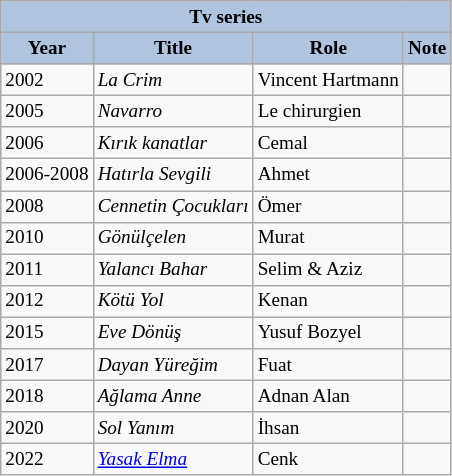<table class="wikitable" style="font-size: 80%;">
<tr>
<th colspan="4" style="background:LightSteelBlue">Tv series</th>
</tr>
<tr>
<th style="background:LightSteelBlue">Year</th>
<th style="background:LightSteelBlue">Title</th>
<th style="background:LightSteelBlue">Role</th>
<th style="background:LightSteelBlue">Note</th>
</tr>
<tr>
<td>2002</td>
<td><em>La Crim </em></td>
<td>Vincent Hartmann</td>
<td></td>
</tr>
<tr>
<td>2005</td>
<td><em>Navarro </em></td>
<td>Le chirurgien</td>
<td></td>
</tr>
<tr>
<td>2006</td>
<td><em>Kırık kanatlar</em></td>
<td>Cemal</td>
<td></td>
</tr>
<tr>
<td>2006-2008</td>
<td><em>Hatırla Sevgili</em></td>
<td>Ahmet</td>
<td></td>
</tr>
<tr>
<td>2008</td>
<td><em>Cennetin Çocukları</em></td>
<td>Ömer</td>
<td></td>
</tr>
<tr>
<td>2010</td>
<td><em>Gönülçelen</em></td>
<td>Murat</td>
<td></td>
</tr>
<tr>
<td>2011</td>
<td><em>Yalancı Bahar </em></td>
<td>Selim & Aziz</td>
<td></td>
</tr>
<tr>
<td>2012</td>
<td><em>Kötü Yol </em></td>
<td>Kenan</td>
<td></td>
</tr>
<tr>
<td>2015</td>
<td><em>Eve Dönüş </em></td>
<td>Yusuf Bozyel</td>
<td></td>
</tr>
<tr>
<td>2017</td>
<td><em>Dayan Yüreğim</em></td>
<td>Fuat</td>
<td></td>
</tr>
<tr>
<td>2018</td>
<td><em>Ağlama Anne</em></td>
<td>Adnan Alan</td>
<td></td>
</tr>
<tr>
<td>2020</td>
<td><em>Sol Yanım</em></td>
<td>İhsan</td>
<td></td>
</tr>
<tr>
<td>2022</td>
<td><em><a href='#'>Yasak Elma</a></em></td>
<td>Cenk</td>
<td></td>
</tr>
</table>
